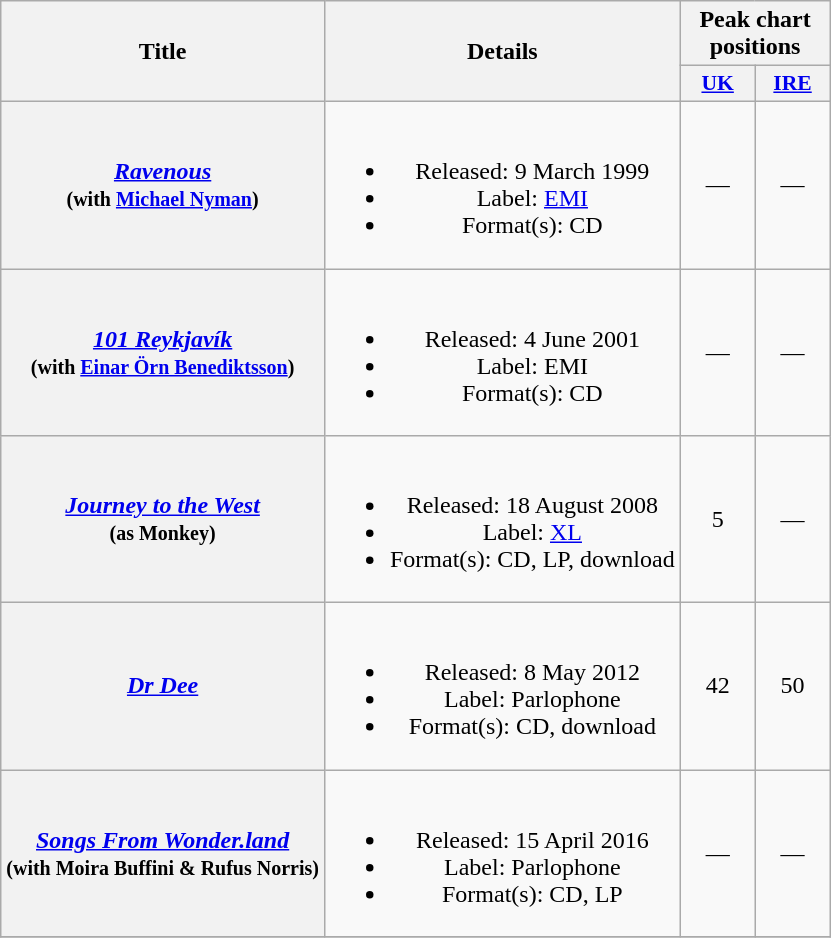<table class="wikitable plainrowheaders" style="text-align:center;" border="1">
<tr>
<th scope="col" rowspan="2">Title</th>
<th scope="col" rowspan="2">Details</th>
<th scope="col" colspan="2">Peak chart positions</th>
</tr>
<tr>
<th scope="col" style="width:3em;font-size:90%;"><a href='#'>UK</a> <br></th>
<th scope="col" style="width:3em;font-size:90%;"><a href='#'>IRE</a> <br></th>
</tr>
<tr>
<th scope="row"><em><a href='#'>Ravenous</a></em> <br><small>(with <a href='#'>Michael Nyman</a>)</small></th>
<td><br><ul><li>Released: 9 March 1999</li><li>Label: <a href='#'>EMI</a></li><li>Format(s): CD</li></ul></td>
<td>—</td>
<td>—</td>
</tr>
<tr>
<th scope="row"><em><a href='#'>101 Reykjavík</a></em> <br><small>(with <a href='#'>Einar Örn Benediktsson</a>)</small></th>
<td><br><ul><li>Released: 4 June 2001</li><li>Label: EMI</li><li>Format(s): CD</li></ul></td>
<td>—</td>
<td>—</td>
</tr>
<tr>
<th scope="row"><em><a href='#'>Journey to the West</a></em> <br><small>(as Monkey)</small></th>
<td><br><ul><li>Released: 18 August 2008</li><li>Label: <a href='#'>XL</a></li><li>Format(s): CD, LP, download</li></ul></td>
<td>5</td>
<td>—</td>
</tr>
<tr>
<th scope="row"><em><a href='#'>Dr Dee</a></em></th>
<td><br><ul><li>Released: 8 May 2012</li><li>Label: Parlophone</li><li>Format(s): CD, download</li></ul></td>
<td>42</td>
<td>50</td>
</tr>
<tr>
<th scope="row"><em><a href='#'>Songs From Wonder.land</a></em> <br><small>(with Moira Buffini & Rufus Norris)</small></th>
<td><br><ul><li>Released: 15 April 2016</li><li>Label: Parlophone</li><li>Format(s): CD, LP</li></ul></td>
<td>—</td>
<td>—</td>
</tr>
<tr>
</tr>
</table>
